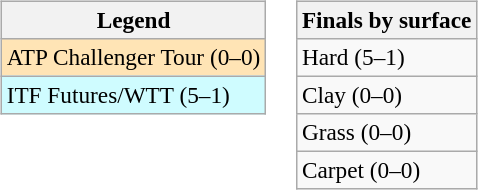<table>
<tr valign=top>
<td><br><table class=wikitable style=font-size:97%>
<tr>
<th>Legend</th>
</tr>
<tr style="background:moccasin;">
<td>ATP Challenger Tour (0–0)</td>
</tr>
<tr style="background:#cffcff;">
<td>ITF Futures/WTT (5–1)</td>
</tr>
</table>
</td>
<td><br><table class=wikitable style=font-size:97%>
<tr>
<th>Finals by surface</th>
</tr>
<tr>
<td>Hard (5–1)</td>
</tr>
<tr>
<td>Clay (0–0)</td>
</tr>
<tr>
<td>Grass (0–0)</td>
</tr>
<tr>
<td>Carpet (0–0)</td>
</tr>
</table>
</td>
</tr>
</table>
